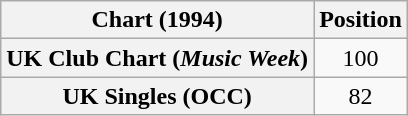<table class="wikitable sortable plainrowheaders" style="text-align:center">
<tr>
<th>Chart (1994)</th>
<th>Position</th>
</tr>
<tr>
<th scope="row">UK Club Chart (<em>Music Week</em>)</th>
<td>100</td>
</tr>
<tr>
<th scope="row">UK Singles (OCC)</th>
<td>82</td>
</tr>
</table>
